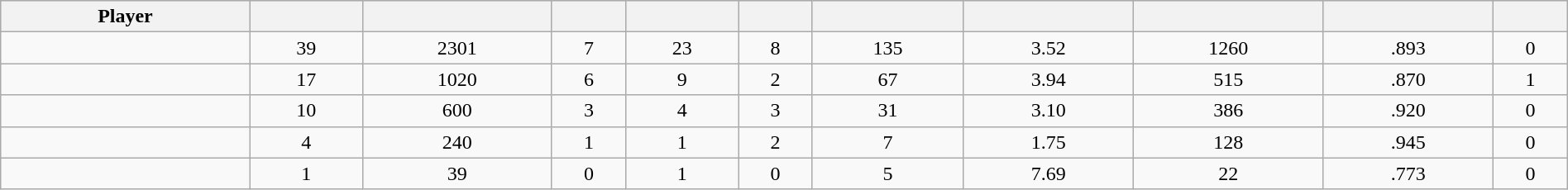<table class="wikitable sortable" style="width:100%;">
<tr style="text-align:center; background:#ddd;">
<th>Player</th>
<th></th>
<th></th>
<th></th>
<th></th>
<th></th>
<th></th>
<th></th>
<th></th>
<th></th>
<th></th>
</tr>
<tr align=center>
<td></td>
<td>39</td>
<td>2301</td>
<td>7</td>
<td>23</td>
<td>8</td>
<td>135</td>
<td>3.52</td>
<td>1260</td>
<td>.893</td>
<td>0</td>
</tr>
<tr align=center>
<td></td>
<td>17</td>
<td>1020</td>
<td>6</td>
<td>9</td>
<td>2</td>
<td>67</td>
<td>3.94</td>
<td>515</td>
<td>.870</td>
<td>1</td>
</tr>
<tr align=center>
<td></td>
<td>10</td>
<td>600</td>
<td>3</td>
<td>4</td>
<td>3</td>
<td>31</td>
<td>3.10</td>
<td>386</td>
<td>.920</td>
<td>0</td>
</tr>
<tr align=center>
<td></td>
<td>4</td>
<td>240</td>
<td>1</td>
<td>1</td>
<td>2</td>
<td>7</td>
<td>1.75</td>
<td>128</td>
<td>.945</td>
<td>0</td>
</tr>
<tr align=center>
<td></td>
<td>1</td>
<td>39</td>
<td>0</td>
<td>1</td>
<td>0</td>
<td>5</td>
<td>7.69</td>
<td>22</td>
<td>.773</td>
<td>0</td>
</tr>
</table>
